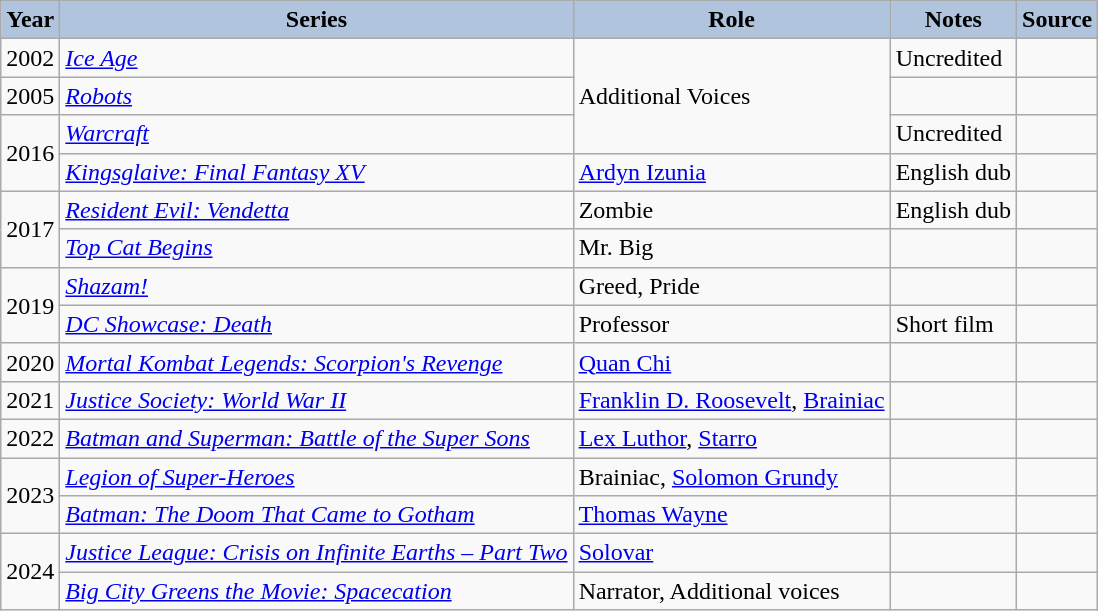<table class="wikitable sortable plainrowheaders" style="width=100%;  font-size: 100%;">
<tr>
<th style="background:#b0c4de;">Year</th>
<th style="background:#b0c4de;">Series</th>
<th style="background:#b0c4de;">Role</th>
<th style="background:#b0c4de;" class="unsortable">Notes</th>
<th style="background:#b0c4de;" class="unsortable">Source</th>
</tr>
<tr>
<td>2002</td>
<td><em><a href='#'>Ice Age</a></em></td>
<td rowspan="3">Additional Voices</td>
<td>Uncredited</td>
<td></td>
</tr>
<tr>
<td>2005</td>
<td><em><a href='#'>Robots</a></em></td>
<td></td>
<td></td>
</tr>
<tr>
<td rowspan="2">2016</td>
<td><em><a href='#'>Warcraft</a></em></td>
<td>Uncredited</td>
<td></td>
</tr>
<tr>
<td><em><a href='#'>Kingsglaive: Final Fantasy XV</a></em></td>
<td><a href='#'>Ardyn Izunia</a></td>
<td>English dub</td>
<td></td>
</tr>
<tr>
<td rowspan="2">2017</td>
<td><em><a href='#'>Resident Evil: Vendetta</a></em></td>
<td>Zombie</td>
<td>English dub</td>
<td></td>
</tr>
<tr>
<td><em><a href='#'>Top Cat Begins</a></em></td>
<td>Mr. Big</td>
<td></td>
<td></td>
</tr>
<tr>
<td rowspan="2">2019</td>
<td><em><a href='#'>Shazam!</a></em></td>
<td>Greed, Pride</td>
<td></td>
<td></td>
</tr>
<tr>
<td><em><a href='#'>DC Showcase: Death</a></em></td>
<td>Professor</td>
<td>Short film</td>
<td></td>
</tr>
<tr>
<td>2020</td>
<td><em><a href='#'>Mortal Kombat Legends: Scorpion's Revenge</a></em></td>
<td><a href='#'>Quan Chi</a></td>
<td></td>
<td></td>
</tr>
<tr>
<td>2021</td>
<td><em><a href='#'>Justice Society: World War II</a></em></td>
<td><a href='#'>Franklin D. Roosevelt</a>, <a href='#'>Brainiac</a></td>
<td></td>
<td></td>
</tr>
<tr>
<td>2022</td>
<td><em><a href='#'>Batman and Superman: Battle of the Super Sons</a></em></td>
<td><a href='#'>Lex Luthor</a>, <a href='#'>Starro</a></td>
<td></td>
<td></td>
</tr>
<tr>
<td rowspan="2">2023</td>
<td><em><a href='#'>Legion of Super-Heroes</a></em></td>
<td>Brainiac, <a href='#'>Solomon Grundy</a></td>
<td></td>
<td></td>
</tr>
<tr>
<td><em><a href='#'>Batman: The Doom That Came to Gotham</a></em></td>
<td><a href='#'>Thomas Wayne</a></td>
<td></td>
<td></td>
</tr>
<tr>
<td rowspan="2">2024</td>
<td><em><a href='#'>Justice League: Crisis on Infinite Earths – Part Two</a></em></td>
<td><a href='#'>Solovar</a></td>
<td></td>
<td></td>
</tr>
<tr>
<td><em><a href='#'>Big City Greens the Movie: Spacecation</a></em></td>
<td>Narrator, Additional voices</td>
<td></td>
<td></td>
</tr>
</table>
